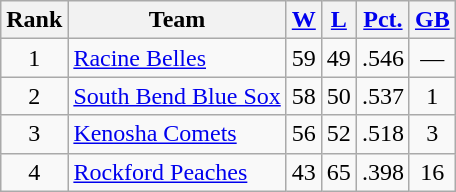<table class="wikitable">
<tr>
<th>Rank</th>
<th>Team</th>
<th><a href='#'>W</a></th>
<th><a href='#'>L</a></th>
<th><a href='#'>Pct.</a></th>
<th><a href='#'>GB</a></th>
</tr>
<tr align=center>
<td>1</td>
<td align=left><a href='#'>Racine Belles</a></td>
<td>59</td>
<td>49</td>
<td>.546</td>
<td>—</td>
</tr>
<tr align=center>
<td>2</td>
<td align=left><a href='#'>South Bend Blue Sox</a></td>
<td>58</td>
<td>50</td>
<td>.537</td>
<td>1</td>
</tr>
<tr align=center>
<td>3</td>
<td align=left><a href='#'>Kenosha Comets</a></td>
<td>56</td>
<td>52</td>
<td>.518</td>
<td>3</td>
</tr>
<tr align=center>
<td>4</td>
<td align=left><a href='#'>Rockford Peaches</a></td>
<td>43</td>
<td>65</td>
<td>.398</td>
<td>16</td>
</tr>
</table>
